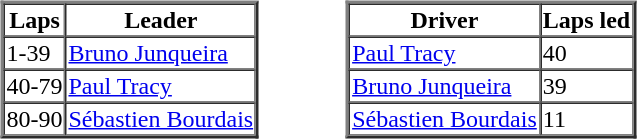<table>
<tr>
<td valign="top"><br><table border=2 cellspacing=0>
<tr>
<th>Laps</th>
<th>Leader</th>
</tr>
<tr>
<td>1-39</td>
<td><a href='#'>Bruno Junqueira</a></td>
</tr>
<tr>
<td>40-79</td>
<td><a href='#'>Paul Tracy</a></td>
</tr>
<tr>
<td>80-90</td>
<td><a href='#'>Sébastien Bourdais</a></td>
</tr>
</table>
</td>
<td width="50"> </td>
<td valign="top"><br><table border=2 cellspacing=0>
<tr>
<th>Driver</th>
<th>Laps led</th>
</tr>
<tr>
<td><a href='#'>Paul Tracy</a></td>
<td>40</td>
</tr>
<tr>
<td><a href='#'>Bruno Junqueira</a></td>
<td>39</td>
</tr>
<tr>
<td><a href='#'>Sébastien Bourdais</a></td>
<td>11</td>
</tr>
</table>
</td>
</tr>
</table>
